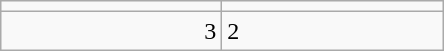<table class="wikitable">
<tr>
<td align="center" width="140"></td>
<td align="center" width="140"></td>
</tr>
<tr>
<td align="right">3</td>
<td>2</td>
</tr>
</table>
